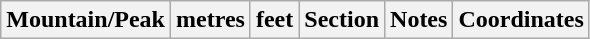<table border=0 cellspacing=5 style="margin-left:3em" class="wikitable sortable">
<tr>
<th align=left>Mountain/Peak</th>
<th>metres</th>
<th>feet</th>
<th>Section</th>
<th>Notes</th>
<th>Coordinates<br>





















































































































</th>
</tr>
</table>
